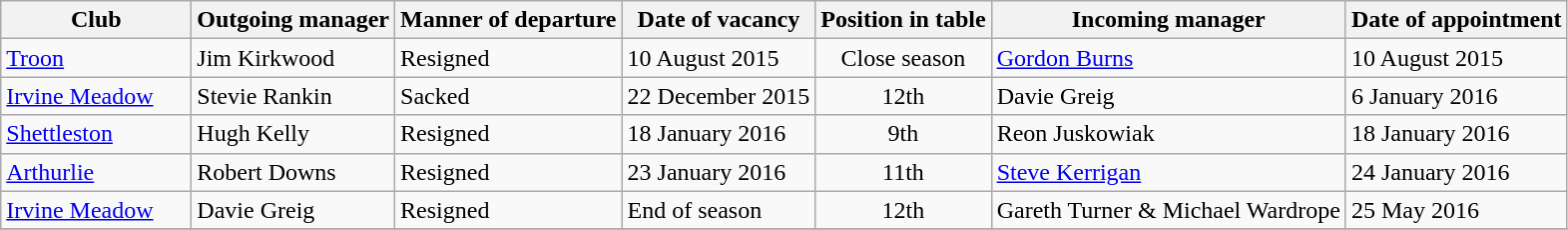<table class="wikitable">
<tr>
<th width=120>Club</th>
<th>Outgoing manager</th>
<th>Manner of departure</th>
<th>Date of vacancy</th>
<th>Position in table</th>
<th>Incoming manager</th>
<th>Date of appointment</th>
</tr>
<tr>
<td><a href='#'>Troon</a></td>
<td>Jim Kirkwood</td>
<td>Resigned </td>
<td>10 August 2015</td>
<td align="center">Close season</td>
<td><a href='#'>Gordon Burns</a></td>
<td>10 August 2015</td>
</tr>
<tr>
<td><a href='#'>Irvine Meadow</a></td>
<td>Stevie Rankin</td>
<td>Sacked </td>
<td>22 December 2015</td>
<td align="center">12th</td>
<td>Davie Greig </td>
<td>6 January 2016</td>
</tr>
<tr>
<td><a href='#'>Shettleston</a></td>
<td>Hugh Kelly</td>
<td>Resigned</td>
<td>18 January 2016</td>
<td align="center">9th</td>
<td>Reon Juskowiak</td>
<td>18 January 2016</td>
</tr>
<tr>
<td><a href='#'>Arthurlie</a></td>
<td>Robert Downs</td>
<td>Resigned </td>
<td>23 January 2016</td>
<td align="center">11th</td>
<td><a href='#'>Steve Kerrigan</a></td>
<td>24 January 2016</td>
</tr>
<tr>
<td><a href='#'>Irvine Meadow</a></td>
<td>Davie Greig</td>
<td>Resigned </td>
<td>End of season</td>
<td align="center">12th</td>
<td>Gareth Turner & Michael Wardrope </td>
<td>25 May 2016</td>
</tr>
<tr>
</tr>
</table>
